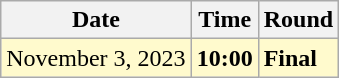<table class="wikitable">
<tr>
<th>Date</th>
<th>Time</th>
<th>Round</th>
</tr>
<tr style=background:lemonchiffon>
<td>November 3, 2023</td>
<td><strong>10:00</strong></td>
<td><strong>Final</strong></td>
</tr>
</table>
